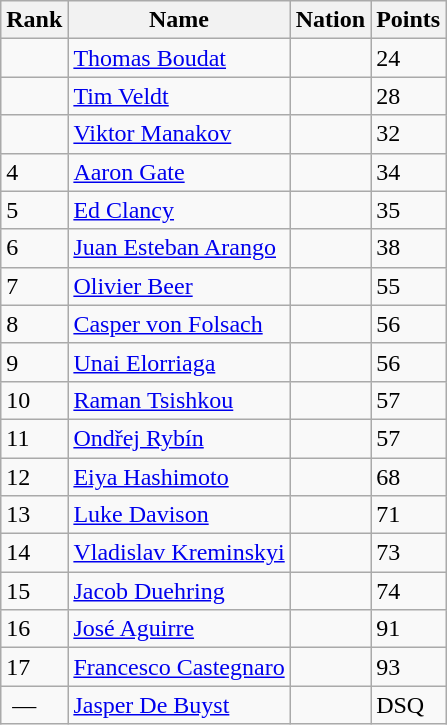<table class="wikitable sortable" style="text-align:left">
<tr>
<th>Rank</th>
<th>Name</th>
<th>Nation</th>
<th>Points</th>
</tr>
<tr>
<td></td>
<td><a href='#'>Thomas Boudat</a></td>
<td></td>
<td>24</td>
</tr>
<tr>
<td></td>
<td><a href='#'>Tim Veldt</a></td>
<td></td>
<td>28</td>
</tr>
<tr>
<td></td>
<td><a href='#'>Viktor Manakov</a></td>
<td></td>
<td>32</td>
</tr>
<tr>
<td>4</td>
<td><a href='#'>Aaron Gate</a></td>
<td></td>
<td>34</td>
</tr>
<tr>
<td>5</td>
<td><a href='#'>Ed Clancy</a></td>
<td></td>
<td>35</td>
</tr>
<tr>
<td>6</td>
<td><a href='#'>Juan Esteban Arango</a></td>
<td></td>
<td>38</td>
</tr>
<tr>
<td>7</td>
<td><a href='#'>Olivier Beer</a></td>
<td></td>
<td>55</td>
</tr>
<tr>
<td>8</td>
<td><a href='#'>Casper von Folsach</a></td>
<td></td>
<td>56</td>
</tr>
<tr>
<td>9</td>
<td><a href='#'>Unai Elorriaga</a></td>
<td></td>
<td>56</td>
</tr>
<tr>
<td>10</td>
<td><a href='#'>Raman Tsishkou</a></td>
<td></td>
<td>57</td>
</tr>
<tr>
<td>11</td>
<td><a href='#'>Ondřej Rybín</a></td>
<td></td>
<td>57</td>
</tr>
<tr>
<td>12</td>
<td><a href='#'>Eiya Hashimoto</a></td>
<td></td>
<td>68</td>
</tr>
<tr>
<td>13</td>
<td><a href='#'>Luke Davison</a></td>
<td></td>
<td>71</td>
</tr>
<tr>
<td>14</td>
<td><a href='#'>Vladislav Kreminskyi</a></td>
<td></td>
<td>73</td>
</tr>
<tr>
<td>15</td>
<td><a href='#'>Jacob Duehring</a></td>
<td></td>
<td>74</td>
</tr>
<tr>
<td>16</td>
<td><a href='#'>José Aguirre</a></td>
<td></td>
<td>91</td>
</tr>
<tr>
<td>17</td>
<td><a href='#'>Francesco Castegnaro</a></td>
<td></td>
<td>93</td>
</tr>
<tr>
<td> —</td>
<td><a href='#'>Jasper De Buyst</a></td>
<td></td>
<td>DSQ</td>
</tr>
</table>
